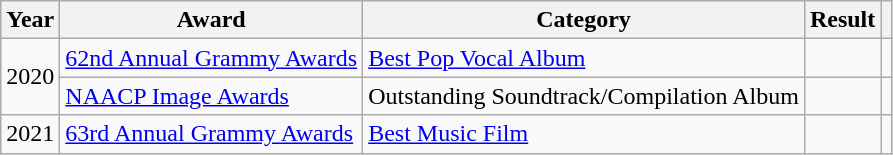<table class="wikitable sortable plainrowheaders">
<tr>
<th scope="col">Year</th>
<th scope="col">Award</th>
<th scope="col">Category</th>
<th scope="col">Result</th>
<th scope="col"></th>
</tr>
<tr>
<td rowspan="2">2020</td>
<td><a href='#'>62nd Annual Grammy Awards</a></td>
<td><a href='#'>Best Pop Vocal Album</a></td>
<td></td>
<td align="center"></td>
</tr>
<tr>
<td><a href='#'>NAACP Image Awards</a></td>
<td>Outstanding Soundtrack/Compilation Album</td>
<td></td>
<td align="center"></td>
</tr>
<tr>
<td scope="row">2021</td>
<td><a href='#'>63rd Annual Grammy Awards</a></td>
<td><a href='#'>Best Music Film</a></td>
<td></td>
<td align="center"></td>
</tr>
</table>
